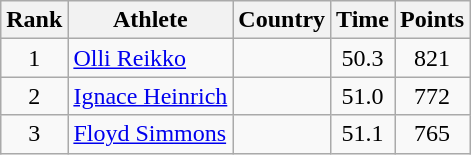<table class="wikitable sortable" style="text-align:center">
<tr>
<th>Rank</th>
<th>Athlete</th>
<th>Country</th>
<th>Time</th>
<th>Points</th>
</tr>
<tr>
<td>1</td>
<td align=left><a href='#'>Olli Reikko</a></td>
<td align=left></td>
<td>50.3</td>
<td>821</td>
</tr>
<tr>
<td>2</td>
<td align=left><a href='#'>Ignace Heinrich</a></td>
<td align=left></td>
<td>51.0</td>
<td>772</td>
</tr>
<tr>
<td>3</td>
<td align=left><a href='#'>Floyd Simmons</a></td>
<td align=left></td>
<td>51.1</td>
<td>765</td>
</tr>
</table>
